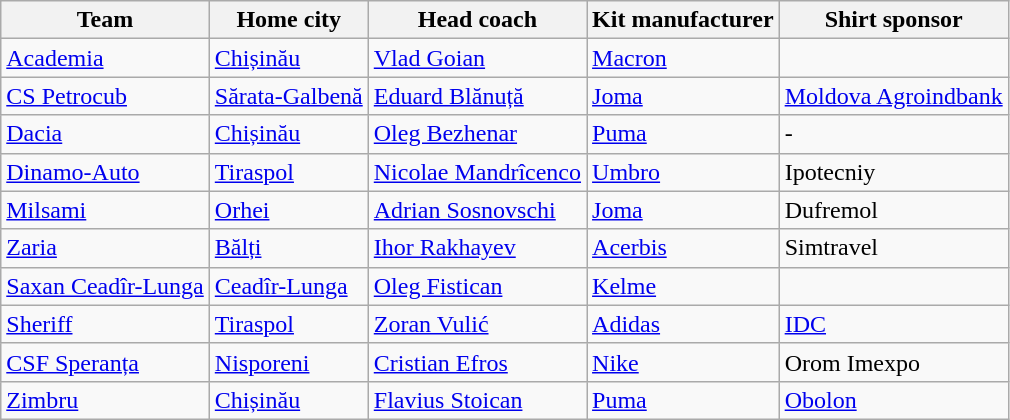<table class="wikitable sortable" style="text-align:left;">
<tr>
<th>Team</th>
<th>Home city</th>
<th>Head coach</th>
<th>Kit manufacturer</th>
<th>Shirt sponsor</th>
</tr>
<tr>
<td><a href='#'>Academia</a></td>
<td><a href='#'>Chișinău</a></td>
<td> <a href='#'>Vlad Goian</a></td>
<td><a href='#'>Macron</a></td>
<td></td>
</tr>
<tr>
<td><a href='#'>CS Petrocub</a></td>
<td><a href='#'>Sărata-Galbenă</a></td>
<td> <a href='#'>Eduard Blănuță</a></td>
<td><a href='#'>Joma</a></td>
<td><a href='#'>Moldova Agroindbank</a></td>
</tr>
<tr>
<td><a href='#'>Dacia</a></td>
<td><a href='#'>Chișinău</a></td>
<td> <a href='#'>Oleg Bezhenar</a></td>
<td><a href='#'>Puma</a></td>
<td>-</td>
</tr>
<tr>
<td><a href='#'>Dinamo-Auto</a></td>
<td><a href='#'>Tiraspol</a></td>
<td> <a href='#'>Nicolae Mandrîcenco</a></td>
<td><a href='#'>Umbro</a></td>
<td>Ipotecniy</td>
</tr>
<tr>
<td><a href='#'>Milsami</a></td>
<td><a href='#'>Orhei</a></td>
<td> <a href='#'>Adrian Sosnovschi</a></td>
<td><a href='#'>Joma</a></td>
<td>Dufremol</td>
</tr>
<tr>
<td><a href='#'>Zaria</a></td>
<td><a href='#'>Bălți</a></td>
<td> <a href='#'>Ihor Rakhayev</a></td>
<td><a href='#'>Acerbis</a></td>
<td>Simtravel</td>
</tr>
<tr>
<td><a href='#'>Saxan Ceadîr-Lunga</a></td>
<td><a href='#'>Ceadîr-Lunga</a></td>
<td> <a href='#'>Oleg Fistican</a></td>
<td><a href='#'>Kelme</a></td>
<td></td>
</tr>
<tr>
<td><a href='#'>Sheriff</a></td>
<td><a href='#'>Tiraspol</a></td>
<td> <a href='#'>Zoran Vulić</a></td>
<td><a href='#'>Adidas</a></td>
<td><a href='#'>IDC</a></td>
</tr>
<tr>
<td><a href='#'>CSF Speranța</a></td>
<td><a href='#'>Nisporeni</a></td>
<td> <a href='#'>Cristian Efros</a></td>
<td><a href='#'>Nike</a></td>
<td>Orom Imexpo</td>
</tr>
<tr>
<td><a href='#'>Zimbru</a></td>
<td><a href='#'>Chișinău</a></td>
<td> <a href='#'>Flavius Stoican</a></td>
<td><a href='#'>Puma</a></td>
<td><a href='#'>Obolon</a></td>
</tr>
</table>
